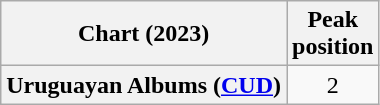<table class="wikitable plainrowheaders" style="text-align:center">
<tr>
<th scope="col">Chart (2023)</th>
<th scope="col">Peak<br>position</th>
</tr>
<tr>
<th scope="row">Uruguayan Albums (<a href='#'>CUD</a>)</th>
<td>2</td>
</tr>
</table>
